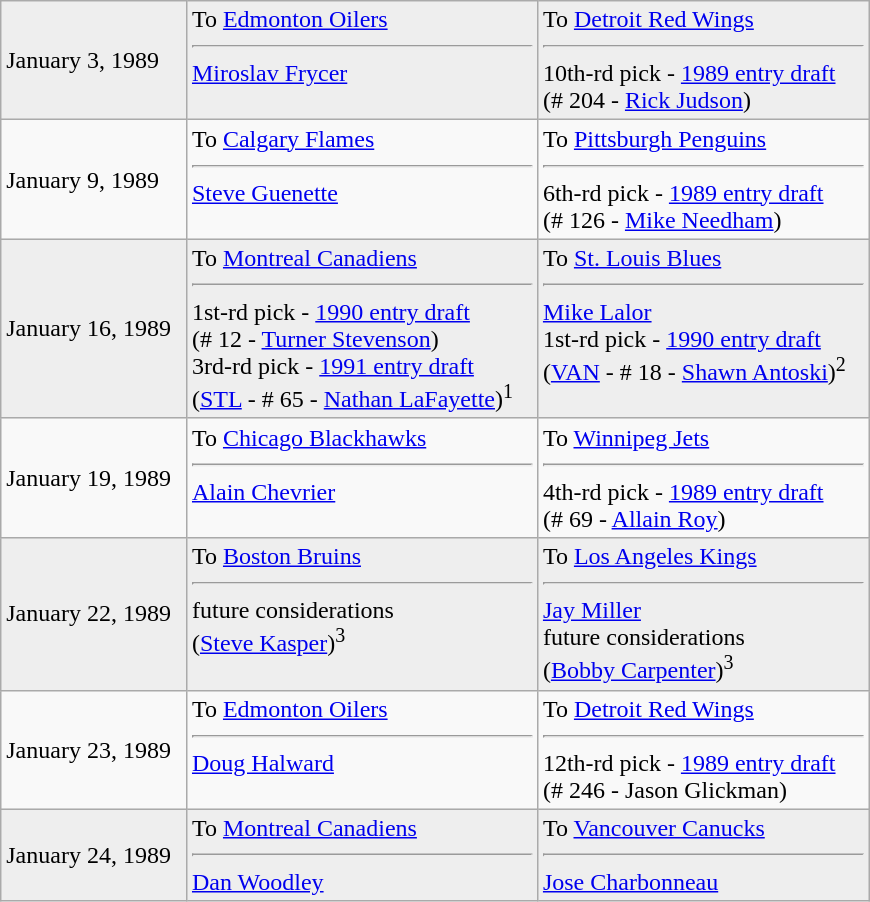<table class="wikitable" style="border:1px solid #999; width:580px;">
<tr style="background:#eee;">
<td>January 3, 1989</td>
<td valign="top">To <a href='#'>Edmonton Oilers</a><hr><a href='#'>Miroslav Frycer</a></td>
<td valign="top">To <a href='#'>Detroit Red Wings</a><hr>10th-rd pick - <a href='#'>1989 entry draft</a><br>(# 204 - <a href='#'>Rick Judson</a>)</td>
</tr>
<tr>
<td>January 9, 1989</td>
<td valign="top">To <a href='#'>Calgary Flames</a><hr><a href='#'>Steve Guenette</a></td>
<td valign="top">To <a href='#'>Pittsburgh Penguins</a><hr>6th-rd pick - <a href='#'>1989 entry draft</a><br>(# 126 - <a href='#'>Mike Needham</a>)</td>
</tr>
<tr style="background:#eee;">
<td>January 16, 1989</td>
<td valign="top">To <a href='#'>Montreal Canadiens</a><hr>1st-rd pick - <a href='#'>1990 entry draft</a><br>(# 12 - <a href='#'>Turner Stevenson</a>)<br>3rd-rd pick - <a href='#'>1991 entry draft</a><br>(<a href='#'>STL</a> - # 65 - <a href='#'>Nathan LaFayette</a>)<sup>1</sup></td>
<td valign="top">To <a href='#'>St. Louis Blues</a><hr><a href='#'>Mike Lalor</a><br>1st-rd pick - <a href='#'>1990 entry draft</a><br>(<a href='#'>VAN</a> - # 18 - <a href='#'>Shawn Antoski</a>)<sup>2</sup></td>
</tr>
<tr>
<td>January 19, 1989</td>
<td valign="top">To <a href='#'>Chicago Blackhawks</a><hr><a href='#'>Alain Chevrier</a></td>
<td valign="top">To <a href='#'>Winnipeg Jets</a><hr>4th-rd pick - <a href='#'>1989 entry draft</a><br>(# 69 - <a href='#'>Allain Roy</a>)</td>
</tr>
<tr style="background:#eee;">
<td>January 22, 1989</td>
<td valign="top">To <a href='#'>Boston Bruins</a><hr>future considerations<br>(<a href='#'>Steve Kasper</a>)<sup>3</sup></td>
<td valign="top">To <a href='#'>Los Angeles Kings</a><hr><a href='#'>Jay Miller</a><br>future considerations<br>(<a href='#'>Bobby Carpenter</a>)<sup>3</sup></td>
</tr>
<tr>
<td>January 23, 1989</td>
<td valign="top">To <a href='#'>Edmonton Oilers</a><hr><a href='#'>Doug Halward</a></td>
<td valign="top">To <a href='#'>Detroit Red Wings</a><hr>12th-rd pick - <a href='#'>1989 entry draft</a><br>(# 246 - Jason Glickman)</td>
</tr>
<tr style="background:#eee;">
<td>January 24, 1989</td>
<td valign="top">To <a href='#'>Montreal Canadiens</a><hr><a href='#'>Dan Woodley</a></td>
<td valign="top">To <a href='#'>Vancouver Canucks</a><hr><a href='#'>Jose Charbonneau</a></td>
</tr>
</table>
